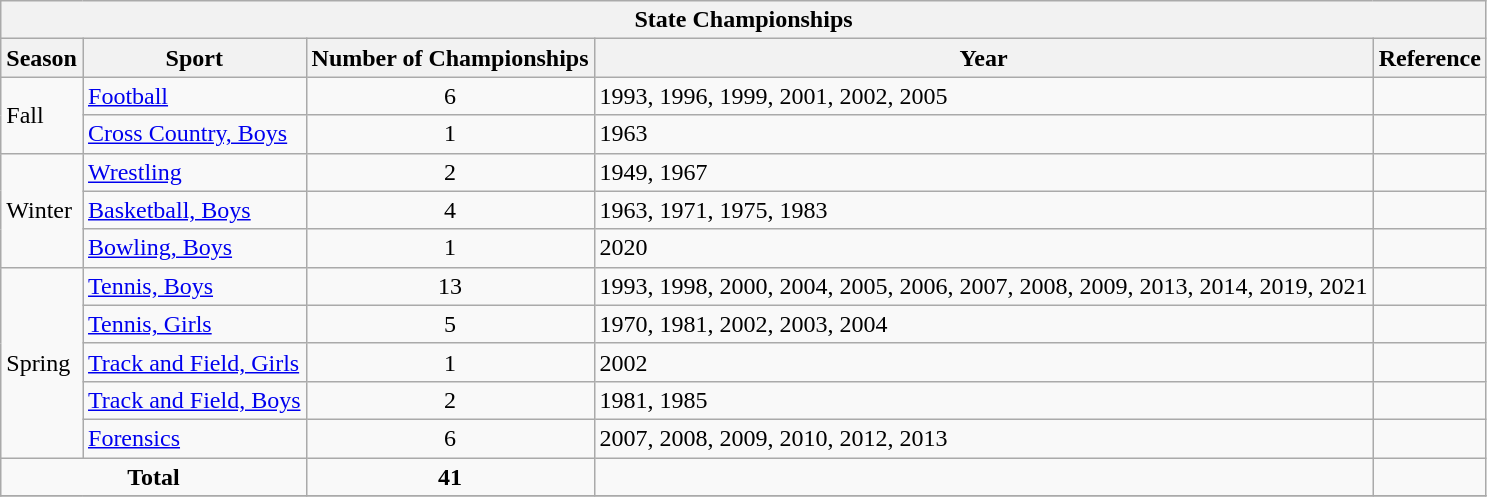<table class="wikitable">
<tr>
<th colspan="5">State Championships</th>
</tr>
<tr>
<th>Season</th>
<th>Sport</th>
<th>Number of Championships</th>
<th>Year</th>
<th>Reference</th>
</tr>
<tr>
<td rowspan="2">Fall</td>
<td><a href='#'>Football</a></td>
<td align="center">6</td>
<td>1993, 1996, 1999, 2001, 2002, 2005</td>
<td align="center"></td>
</tr>
<tr>
<td><a href='#'>Cross Country, Boys</a></td>
<td align="center">1</td>
<td>1963</td>
<td align="center"></td>
</tr>
<tr>
<td rowspan="3">Winter</td>
<td><a href='#'>Wrestling</a></td>
<td align="center">2</td>
<td>1949, 1967</td>
<td align="center"></td>
</tr>
<tr>
<td><a href='#'>Basketball, Boys</a></td>
<td align="center">4</td>
<td>1963, 1971, 1975, 1983</td>
<td align="center"></td>
</tr>
<tr>
<td><a href='#'>Bowling, Boys</a></td>
<td align="center">1</td>
<td>2020</td>
</tr>
<tr>
<td rowspan="5">Spring</td>
<td><a href='#'>Tennis, Boys</a></td>
<td align="center">13</td>
<td>1993, 1998, 2000, 2004, 2005, 2006, 2007, 2008, 2009, 2013, 2014, 2019, 2021</td>
<td align="center"></td>
</tr>
<tr>
<td><a href='#'>Tennis, Girls</a></td>
<td align="center">5</td>
<td>1970, 1981, 2002, 2003, 2004</td>
<td align="center"></td>
</tr>
<tr>
<td><a href='#'>Track and Field, Girls</a></td>
<td align="center">1</td>
<td>2002</td>
<td align="center"></td>
</tr>
<tr>
<td><a href='#'>Track and Field, Boys</a></td>
<td align="center">2</td>
<td>1981, 1985</td>
<td align="center"></td>
</tr>
<tr>
<td><a href='#'>Forensics</a></td>
<td align="center">6</td>
<td>2007, 2008, 2009, 2010, 2012, 2013</td>
<td align="center"></td>
</tr>
<tr>
<td align="center" colspan="2"><strong>Total</strong></td>
<td align="center"><strong>41</strong></td>
<td></td>
<td></td>
</tr>
<tr>
</tr>
</table>
